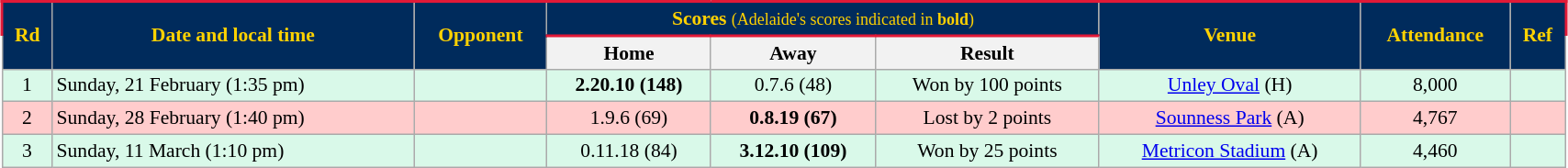<table class="wikitable" style="font-size:90%; text-align:center; width: 90%; margin-left: auto; margin-right: auto;">
<tr style="background:#002B5C; color: #FFD200; border: solid #E21937 2px;">
<td rowspan=2><span><strong>Rd</strong> </span></td>
<td rowspan=2><span><strong>Date and local time</strong></span></td>
<td rowspan=2><span><strong>Opponent</strong></span></td>
<td colspan=3><span><strong>Scores</strong> <small>(Adelaide's scores indicated in <strong>bold</strong>)</small></span></td>
<td rowspan=2><span><strong>Venue</strong></span></td>
<td rowspan=2><span><strong>Attendance</strong></span></td>
<td rowspan=2><span><strong>Ref</strong></span></td>
</tr>
<tr>
<th><span>Home</span></th>
<th><span>Away</span></th>
<th><span>Result</span></th>
</tr>
<tr style="background:#d9f9e9;">
<td>1</td>
<td align=left>Sunday, 21 February (1:35 pm)</td>
<td align=left></td>
<td><strong>2.20.10 (148)</strong></td>
<td>0.7.6 (48)</td>
<td>Won by 100 points</td>
<td><a href='#'>Unley Oval</a> (H)</td>
<td>8,000</td>
<td></td>
</tr>
<tr style="background:#fcc">
<td>2</td>
<td align=left>Sunday, 28 February (1:40 pm)</td>
<td align=left></td>
<td>1.9.6 (69)</td>
<td><strong>0.8.19 (67)</strong></td>
<td>Lost by 2 points</td>
<td><a href='#'>Sounness Park</a> (A)</td>
<td>4,767</td>
<td></td>
</tr>
<tr style="background:#d9f9e9">
<td>3</td>
<td align=left>Sunday, 11 March (1:10 pm)</td>
<td align=left></td>
<td>0.11.18 (84)</td>
<td><strong>3.12.10 (109)</strong></td>
<td>Won by 25 points</td>
<td><a href='#'>Metricon Stadium</a> (A)</td>
<td>4,460</td>
<td></td>
</tr>
</table>
